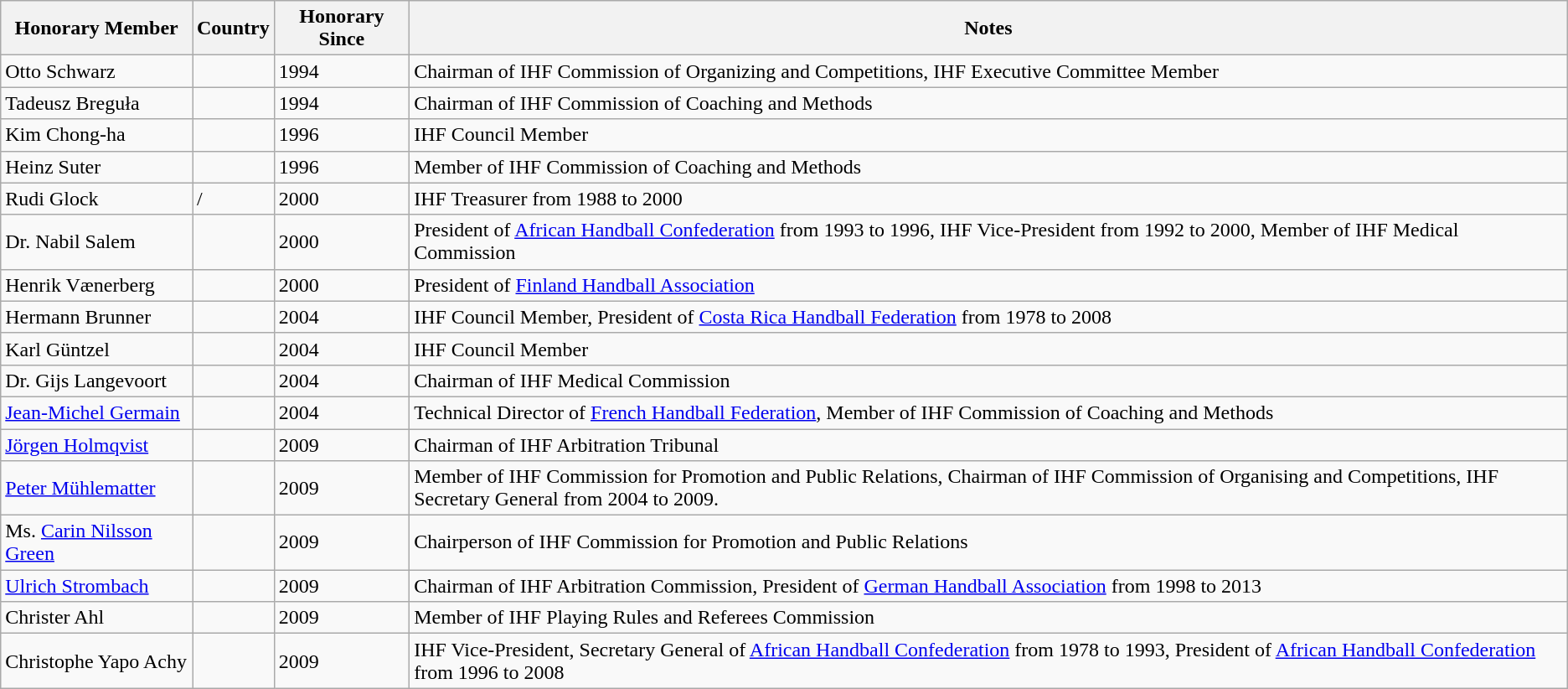<table class="wikitable">
<tr>
<th>Honorary Member</th>
<th>Country</th>
<th>Honorary Since</th>
<th>Notes</th>
</tr>
<tr>
<td>Otto Schwarz</td>
<td></td>
<td>1994</td>
<td>Chairman of IHF Commission of Organizing and Competitions, IHF Executive Committee Member</td>
</tr>
<tr>
<td>Tadeusz Breguła</td>
<td></td>
<td>1994</td>
<td>Chairman of IHF Commission of Coaching and Methods</td>
</tr>
<tr>
<td>Kim Chong-ha</td>
<td></td>
<td>1996</td>
<td>IHF Council Member</td>
</tr>
<tr>
<td>Heinz Suter</td>
<td></td>
<td>1996</td>
<td>Member of IHF Commission of Coaching and Methods</td>
</tr>
<tr>
<td>Rudi Glock</td>
<td> / </td>
<td>2000</td>
<td>IHF Treasurer from 1988 to 2000</td>
</tr>
<tr>
<td>Dr. Nabil Salem</td>
<td></td>
<td>2000</td>
<td>President of <a href='#'>African Handball Confederation</a> from 1993 to 1996, IHF Vice-President from 1992 to 2000, Member of IHF Medical Commission</td>
</tr>
<tr>
<td>Henrik Vænerberg</td>
<td></td>
<td>2000</td>
<td>President of <a href='#'>Finland Handball Association</a></td>
</tr>
<tr>
<td>Hermann Brunner</td>
<td></td>
<td>2004</td>
<td>IHF Council Member, President of <a href='#'>Costa Rica Handball Federation</a> from 1978 to 2008</td>
</tr>
<tr>
<td>Karl Güntzel</td>
<td></td>
<td>2004</td>
<td>IHF Council Member</td>
</tr>
<tr>
<td>Dr. Gijs Langevoort</td>
<td></td>
<td>2004</td>
<td>Chairman of IHF Medical Commission</td>
</tr>
<tr>
<td><a href='#'>Jean-Michel Germain</a></td>
<td></td>
<td>2004</td>
<td>Technical Director of <a href='#'>French Handball Federation</a>, Member of IHF Commission of Coaching and Methods</td>
</tr>
<tr>
<td><a href='#'>Jörgen Holmqvist</a></td>
<td></td>
<td>2009</td>
<td>Chairman of IHF Arbitration Tribunal</td>
</tr>
<tr>
<td><a href='#'>Peter Mühlematter</a></td>
<td></td>
<td>2009</td>
<td>Member of IHF Commission for Promotion and Public Relations, Chairman of IHF Commission of Organising and Competitions, IHF Secretary General from 2004 to 2009.</td>
</tr>
<tr>
<td>Ms. <a href='#'>Carin Nilsson Green</a></td>
<td></td>
<td>2009</td>
<td>Chairperson of IHF Commission for Promotion and Public Relations</td>
</tr>
<tr>
<td><a href='#'>Ulrich Strombach</a></td>
<td></td>
<td>2009</td>
<td>Chairman of IHF Arbitration Commission, President of <a href='#'>German Handball Association</a> from 1998 to 2013</td>
</tr>
<tr>
<td>Christer Ahl</td>
<td></td>
<td>2009</td>
<td>Member of IHF Playing Rules and Referees Commission</td>
</tr>
<tr>
<td>Christophe Yapo Achy</td>
<td></td>
<td>2009</td>
<td>IHF Vice-President, Secretary General of <a href='#'>African Handball Confederation</a> from 1978 to 1993, President of <a href='#'>African Handball Confederation</a> from 1996 to 2008</td>
</tr>
</table>
